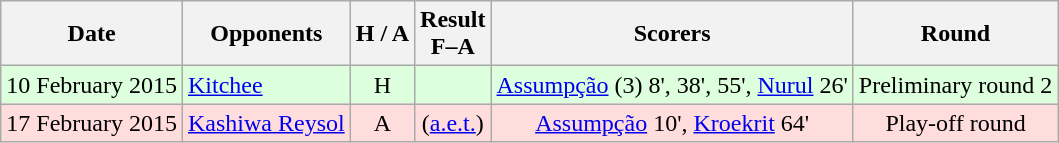<table class="wikitable" style="text-align:center">
<tr>
<th>Date</th>
<th>Opponents</th>
<th>H / A</th>
<th>Result<br>F–A</th>
<th>Scorers</th>
<th>Round</th>
</tr>
<tr bgcolor="#ddffdd">
<td>10 February 2015</td>
<td align="left"> <a href='#'>Kitchee</a></td>
<td>H</td>
<td><br></td>
<td><a href='#'>Assumpção</a> (3) 8', 38', 55', <a href='#'>Nurul</a> 26'</td>
<td>Preliminary round 2</td>
</tr>
<tr bgcolor="#ffdddd">
<td>17 February 2015</td>
<td align="left"> <a href='#'>Kashiwa Reysol</a></td>
<td>A</td>
<td> (<a href='#'>a.e.t.</a>)</td>
<td><a href='#'>Assumpção</a> 10', <a href='#'>Kroekrit</a> 64'</td>
<td>Play-off round</td>
</tr>
</table>
